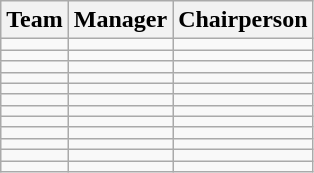<table class="wikitable sortable" style="text-align: left;">
<tr>
<th>Team</th>
<th>Manager</th>
<th>Chairperson</th>
</tr>
<tr>
<td></td>
<td></td>
<td></td>
</tr>
<tr>
<td></td>
<td></td>
<td></td>
</tr>
<tr>
<td></td>
<td></td>
<td></td>
</tr>
<tr>
<td></td>
<td></td>
<td></td>
</tr>
<tr>
<td></td>
<td></td>
<td></td>
</tr>
<tr>
<td></td>
<td></td>
<td></td>
</tr>
<tr>
<td></td>
<td></td>
<td></td>
</tr>
<tr>
<td></td>
<td></td>
<td></td>
</tr>
<tr>
<td></td>
<td></td>
<td></td>
</tr>
<tr>
<td></td>
<td></td>
<td></td>
</tr>
<tr>
<td></td>
<td></td>
<td></td>
</tr>
<tr>
<td></td>
<td></td>
<td></td>
</tr>
</table>
